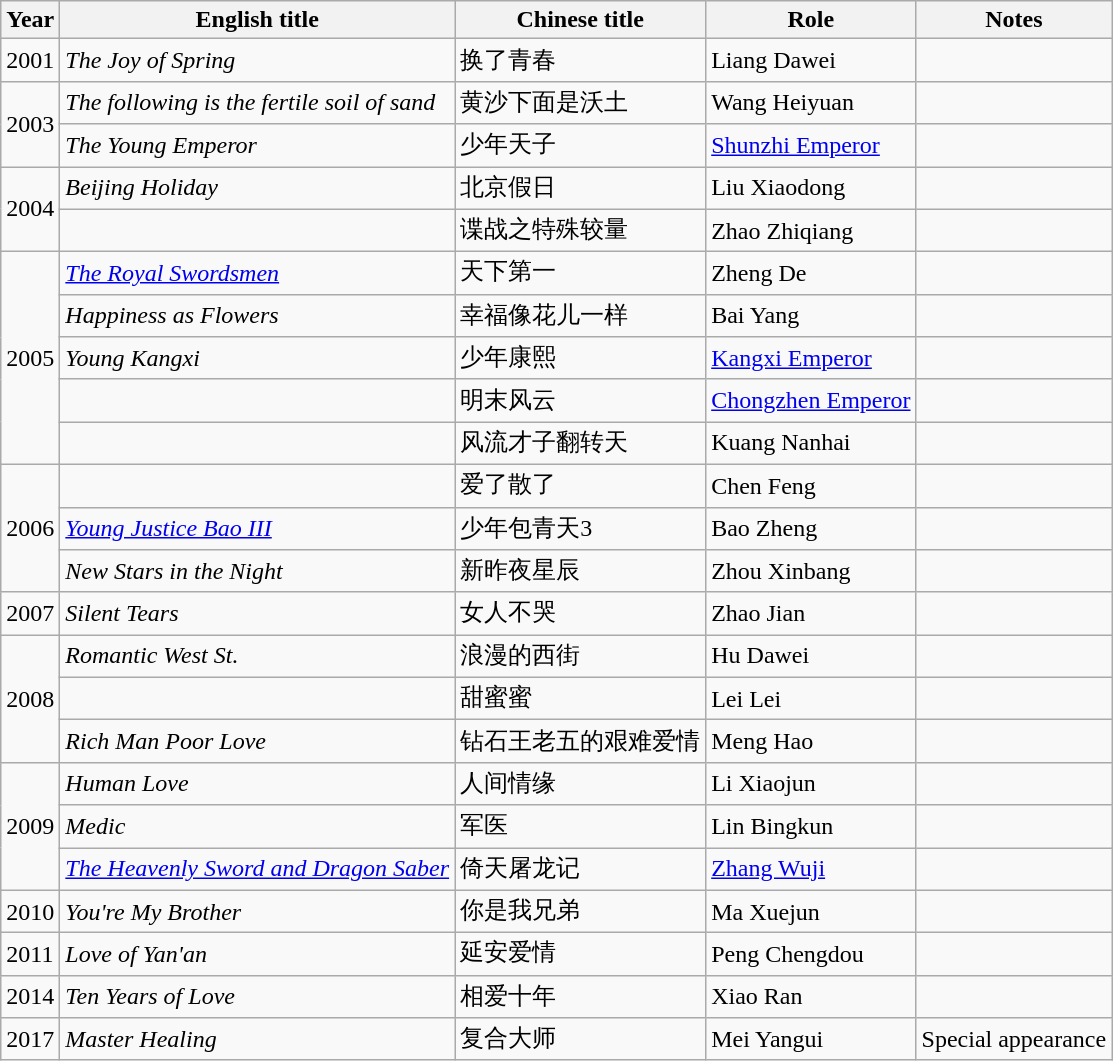<table class="wikitable sortable">
<tr>
<th>Year</th>
<th>English title</th>
<th>Chinese title</th>
<th>Role</th>
<th>Notes</th>
</tr>
<tr>
<td>2001</td>
<td><em>The Joy of Spring</em></td>
<td>换了青春</td>
<td>Liang Dawei</td>
<td></td>
</tr>
<tr>
<td rowspan=2>2003</td>
<td><em>The following is the fertile soil of sand</em></td>
<td>黄沙下面是沃土</td>
<td>Wang Heiyuan</td>
<td></td>
</tr>
<tr>
<td><em>The Young Emperor</em></td>
<td>少年天子</td>
<td><a href='#'>Shunzhi Emperor</a></td>
<td></td>
</tr>
<tr>
<td rowspan=2>2004</td>
<td><em>Beijing Holiday</em></td>
<td>北京假日</td>
<td>Liu Xiaodong</td>
<td></td>
</tr>
<tr>
<td></td>
<td>谍战之特殊较量</td>
<td>Zhao Zhiqiang</td>
<td></td>
</tr>
<tr>
<td rowspan=5>2005</td>
<td><em><a href='#'>The Royal Swordsmen</a></em></td>
<td>天下第一</td>
<td>Zheng De</td>
<td></td>
</tr>
<tr>
<td><em>Happiness as Flowers</em></td>
<td>幸福像花儿一样</td>
<td>Bai Yang</td>
<td></td>
</tr>
<tr>
<td><em>Young Kangxi</em></td>
<td>少年康熙</td>
<td><a href='#'>Kangxi Emperor</a></td>
<td></td>
</tr>
<tr>
<td></td>
<td>明末风云</td>
<td><a href='#'>Chongzhen Emperor</a></td>
<td></td>
</tr>
<tr>
<td></td>
<td>风流才子翻转天</td>
<td>Kuang Nanhai</td>
<td></td>
</tr>
<tr>
<td rowspan=3>2006</td>
<td></td>
<td>爱了散了</td>
<td>Chen Feng</td>
<td></td>
</tr>
<tr>
<td><em><a href='#'>Young Justice Bao III</a></em></td>
<td>少年包青天3</td>
<td>Bao Zheng</td>
<td></td>
</tr>
<tr>
<td><em>New Stars in the Night</em></td>
<td>新昨夜星辰</td>
<td>Zhou Xinbang</td>
<td></td>
</tr>
<tr>
<td>2007</td>
<td><em>Silent Tears</em></td>
<td>女人不哭</td>
<td>Zhao Jian</td>
<td></td>
</tr>
<tr>
<td rowspan=3>2008</td>
<td><em>Romantic West St.</em></td>
<td>浪漫的西街</td>
<td>Hu Dawei</td>
<td></td>
</tr>
<tr>
<td></td>
<td>甜蜜蜜</td>
<td>Lei Lei</td>
<td></td>
</tr>
<tr>
<td><em>Rich Man Poor Love</em></td>
<td>钻石王老五的艰难爱情</td>
<td>Meng Hao</td>
<td></td>
</tr>
<tr>
<td rowspan=3>2009</td>
<td><em>Human Love</em></td>
<td>人间情缘</td>
<td>Li Xiaojun</td>
<td></td>
</tr>
<tr>
<td><em>Medic</em></td>
<td>军医</td>
<td>Lin Bingkun</td>
<td></td>
</tr>
<tr>
<td><em><a href='#'>The Heavenly Sword and Dragon Saber</a></em></td>
<td>倚天屠龙记</td>
<td><a href='#'>Zhang Wuji</a></td>
<td></td>
</tr>
<tr>
<td>2010</td>
<td><em>You're My Brother</em></td>
<td>你是我兄弟</td>
<td>Ma Xuejun</td>
<td></td>
</tr>
<tr>
<td>2011</td>
<td><em>Love of Yan'an</em></td>
<td>延安爱情</td>
<td>Peng Chengdou</td>
<td></td>
</tr>
<tr>
<td>2014</td>
<td><em>Ten Years of Love</em></td>
<td>相爱十年</td>
<td>Xiao Ran</td>
<td></td>
</tr>
<tr>
<td>2017</td>
<td><em>Master Healing</em></td>
<td>复合大师</td>
<td>Mei Yangui</td>
<td>Special appearance</td>
</tr>
</table>
